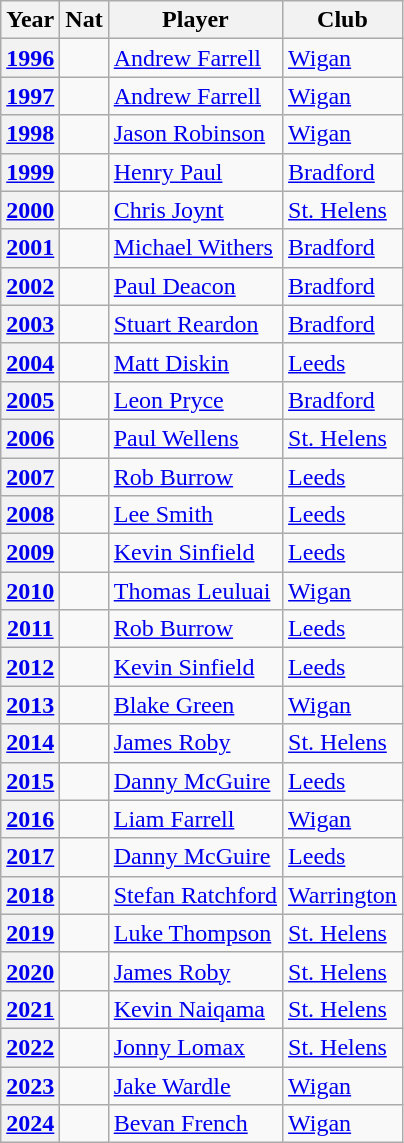<table class="wikitable sortable" style="text-align:left;">
<tr>
<th>Year</th>
<th>Nat</th>
<th>Player</th>
<th>Club</th>
</tr>
<tr>
<th><a href='#'>1996</a></th>
<td></td>
<td><a href='#'>Andrew Farrell</a></td>
<td> <a href='#'>Wigan</a></td>
</tr>
<tr>
<th><a href='#'>1997</a></th>
<td></td>
<td><a href='#'>Andrew Farrell</a></td>
<td> <a href='#'>Wigan</a></td>
</tr>
<tr>
<th><a href='#'>1998</a></th>
<td></td>
<td><a href='#'>Jason Robinson</a></td>
<td> <a href='#'>Wigan</a></td>
</tr>
<tr>
<th><a href='#'>1999</a></th>
<td></td>
<td><a href='#'>Henry Paul</a></td>
<td> <a href='#'>Bradford</a></td>
</tr>
<tr>
<th><a href='#'>2000</a></th>
<td></td>
<td><a href='#'>Chris Joynt</a></td>
<td> <a href='#'>St. Helens</a></td>
</tr>
<tr>
<th><a href='#'>2001</a></th>
<td></td>
<td><a href='#'>Michael Withers</a></td>
<td> <a href='#'>Bradford</a></td>
</tr>
<tr>
<th><a href='#'>2002</a></th>
<td></td>
<td><a href='#'>Paul Deacon</a></td>
<td> <a href='#'>Bradford</a></td>
</tr>
<tr>
<th><a href='#'>2003</a></th>
<td></td>
<td><a href='#'>Stuart Reardon</a></td>
<td> <a href='#'>Bradford</a></td>
</tr>
<tr>
<th><a href='#'>2004</a></th>
<td></td>
<td><a href='#'>Matt Diskin</a></td>
<td> <a href='#'>Leeds</a></td>
</tr>
<tr>
<th><a href='#'>2005</a></th>
<td></td>
<td><a href='#'>Leon Pryce</a></td>
<td> <a href='#'>Bradford</a></td>
</tr>
<tr>
<th><a href='#'>2006</a></th>
<td></td>
<td><a href='#'>Paul Wellens</a></td>
<td> <a href='#'>St. Helens</a></td>
</tr>
<tr>
<th><a href='#'>2007</a></th>
<td></td>
<td><a href='#'>Rob Burrow</a></td>
<td> <a href='#'>Leeds</a></td>
</tr>
<tr>
<th><a href='#'>2008</a></th>
<td></td>
<td><a href='#'>Lee Smith</a></td>
<td> <a href='#'>Leeds</a></td>
</tr>
<tr>
<th><a href='#'>2009</a></th>
<td></td>
<td><a href='#'>Kevin Sinfield</a></td>
<td> <a href='#'>Leeds</a></td>
</tr>
<tr>
<th><a href='#'>2010</a></th>
<td></td>
<td><a href='#'>Thomas Leuluai</a></td>
<td> <a href='#'>Wigan</a></td>
</tr>
<tr>
<th><a href='#'>2011</a></th>
<td></td>
<td><a href='#'>Rob Burrow</a></td>
<td> <a href='#'>Leeds</a></td>
</tr>
<tr>
<th><a href='#'>2012</a></th>
<td></td>
<td><a href='#'>Kevin Sinfield</a></td>
<td> <a href='#'>Leeds</a></td>
</tr>
<tr>
<th><a href='#'>2013</a></th>
<td></td>
<td><a href='#'>Blake Green</a></td>
<td> <a href='#'>Wigan</a></td>
</tr>
<tr>
<th><a href='#'>2014</a></th>
<td></td>
<td><a href='#'>James Roby</a></td>
<td> <a href='#'>St. Helens</a></td>
</tr>
<tr>
<th><a href='#'>2015</a></th>
<td></td>
<td><a href='#'>Danny McGuire</a></td>
<td> <a href='#'>Leeds</a></td>
</tr>
<tr>
<th><a href='#'>2016</a></th>
<td></td>
<td><a href='#'>Liam Farrell</a></td>
<td> <a href='#'>Wigan</a></td>
</tr>
<tr>
<th><a href='#'>2017</a></th>
<td></td>
<td><a href='#'>Danny McGuire</a></td>
<td> <a href='#'>Leeds</a></td>
</tr>
<tr>
<th><a href='#'>2018</a></th>
<td></td>
<td><a href='#'>Stefan Ratchford</a></td>
<td> <a href='#'>Warrington</a></td>
</tr>
<tr>
<th><a href='#'>2019</a></th>
<td></td>
<td><a href='#'>Luke Thompson</a></td>
<td> <a href='#'>St. Helens</a></td>
</tr>
<tr>
<th><a href='#'>2020</a></th>
<td></td>
<td><a href='#'>James Roby</a></td>
<td> <a href='#'>St. Helens</a></td>
</tr>
<tr>
<th><a href='#'>2021</a></th>
<td></td>
<td><a href='#'>Kevin Naiqama</a></td>
<td> <a href='#'>St. Helens</a></td>
</tr>
<tr>
<th><a href='#'>2022</a></th>
<td></td>
<td><a href='#'>Jonny Lomax</a></td>
<td> <a href='#'>St. Helens</a></td>
</tr>
<tr>
<th><a href='#'>2023</a></th>
<td></td>
<td><a href='#'>Jake Wardle</a></td>
<td> <a href='#'>Wigan</a></td>
</tr>
<tr>
<th><a href='#'>2024</a></th>
<td></td>
<td><a href='#'>Bevan French</a></td>
<td> <a href='#'>Wigan</a></td>
</tr>
</table>
